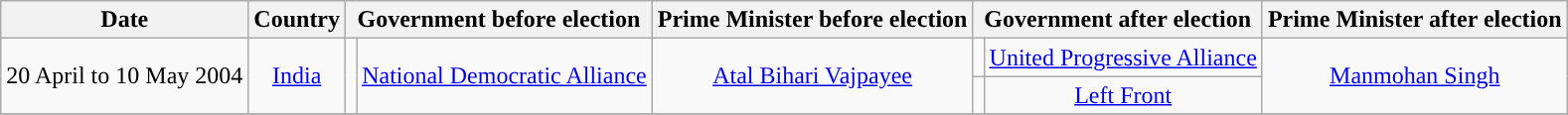<table class="wikitable">
<tr>
<th>Date</th>
<th>Country</th>
<th colspan="2">Government before election</th>
<th>Prime Minister before election</th>
<th colspan="2">Government after election</th>
<th>Prime Minister after election</th>
</tr>
<tr style="text-align:center;">
<td rowspan="2">20 April to 10 May 2004</td>
<td rowspan="2"><a href='#'>India</a></td>
<td rowspan="2"></td>
<td rowspan="2"><a href='#'>National Democratic Alliance</a></td>
<td rowspan="2"><a href='#'>Atal Bihari Vajpayee</a></td>
<td></td>
<td><a href='#'>United Progressive Alliance</a></td>
<td rowspan="2"><a href='#'>Manmohan Singh</a></td>
</tr>
<tr>
<td></td>
<td style="text-align:center"><a href='#'>Left Front</a></td>
</tr>
<tr>
</tr>
</table>
